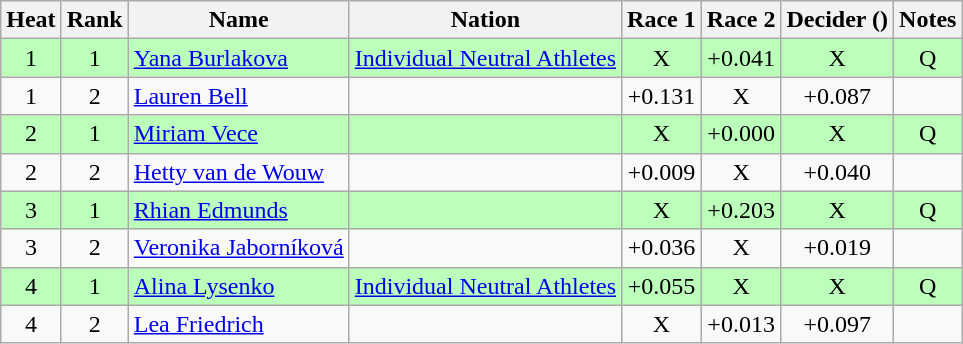<table class="wikitable sortable" style="text-align:center">
<tr>
<th>Heat</th>
<th>Rank</th>
<th>Name</th>
<th>Nation</th>
<th>Race 1</th>
<th>Race 2</th>
<th>Decider ()</th>
<th>Notes</th>
</tr>
<tr bgcolor=bbffbb>
<td>1</td>
<td>1</td>
<td align=left><a href='#'>Yana Burlakova</a></td>
<td align=left><a href='#'>Individual Neutral Athletes</a></td>
<td>X</td>
<td>+0.041</td>
<td>X</td>
<td>Q</td>
</tr>
<tr>
<td>1</td>
<td>2</td>
<td align=left><a href='#'>Lauren Bell</a></td>
<td align=left></td>
<td>+0.131</td>
<td>X</td>
<td>+0.087</td>
<td></td>
</tr>
<tr bgcolor=bbffbb>
<td>2</td>
<td>1</td>
<td align=left><a href='#'>Miriam Vece</a></td>
<td align=left></td>
<td>X</td>
<td>+0.000</td>
<td>X</td>
<td>Q</td>
</tr>
<tr>
<td>2</td>
<td>2</td>
<td align=left><a href='#'>Hetty van de Wouw</a></td>
<td align=left></td>
<td>+0.009</td>
<td>X</td>
<td>+0.040</td>
<td></td>
</tr>
<tr bgcolor=bbffbb>
<td>3</td>
<td>1</td>
<td align=left><a href='#'>Rhian Edmunds</a></td>
<td align=left></td>
<td>X</td>
<td>+0.203</td>
<td>X</td>
<td>Q</td>
</tr>
<tr>
<td>3</td>
<td>2</td>
<td align=left><a href='#'>Veronika Jaborníková</a></td>
<td align=left></td>
<td>+0.036</td>
<td>X</td>
<td>+0.019</td>
<td></td>
</tr>
<tr bgcolor=bbffbb>
<td>4</td>
<td>1</td>
<td align=left><a href='#'>Alina Lysenko</a></td>
<td align=left><a href='#'>Individual Neutral Athletes</a></td>
<td>+0.055</td>
<td>X</td>
<td>X</td>
<td>Q</td>
</tr>
<tr>
<td>4</td>
<td>2</td>
<td align=left><a href='#'>Lea Friedrich</a></td>
<td align=left></td>
<td>X</td>
<td>+0.013</td>
<td>+0.097</td>
<td></td>
</tr>
</table>
